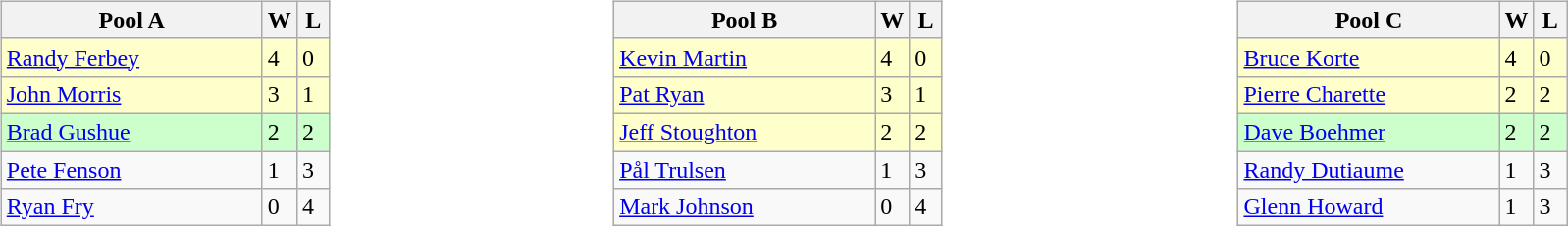<table table>
<tr>
<td valign=top width=10%><br><table class=wikitable>
<tr>
<th width=170>Pool A</th>
<th width=15>W</th>
<th width=15>L</th>
</tr>
<tr bgcolor=#ffffcc>
<td> <a href='#'>Randy Ferbey</a></td>
<td>4</td>
<td>0</td>
</tr>
<tr bgcolor=#ffffcc>
<td> <a href='#'>John Morris</a></td>
<td>3</td>
<td>1</td>
</tr>
<tr bgcolor=#ccffcc>
<td> <a href='#'>Brad Gushue</a></td>
<td>2</td>
<td>2</td>
</tr>
<tr>
<td> <a href='#'>Pete Fenson</a></td>
<td>1</td>
<td>3</td>
</tr>
<tr>
<td> <a href='#'>Ryan Fry</a></td>
<td>0</td>
<td>4</td>
</tr>
</table>
</td>
<td valign=top width=10%><br><table class=wikitable>
<tr>
<th width=170>Pool B</th>
<th width=15>W</th>
<th width=15>L</th>
</tr>
<tr bgcolor=#ffffcc>
<td> <a href='#'>Kevin Martin</a></td>
<td>4</td>
<td>0</td>
</tr>
<tr bgcolor=#ffffcc>
<td> <a href='#'>Pat Ryan</a></td>
<td>3</td>
<td>1</td>
</tr>
<tr bgcolor=#ffffcc>
<td> <a href='#'>Jeff Stoughton</a></td>
<td>2</td>
<td>2</td>
</tr>
<tr>
<td> <a href='#'>Pål Trulsen</a></td>
<td>1</td>
<td>3</td>
</tr>
<tr>
<td> <a href='#'>Mark Johnson</a></td>
<td>0</td>
<td>4</td>
</tr>
</table>
</td>
<td valign=top width=10%><br><table class=wikitable>
<tr>
<th width=170>Pool C</th>
<th width=15>W</th>
<th width=15>L</th>
</tr>
<tr bgcolor=#ffffcc>
<td> <a href='#'>Bruce Korte</a></td>
<td>4</td>
<td>0</td>
</tr>
<tr bgcolor=#ffffcc>
<td> <a href='#'>Pierre Charette</a></td>
<td>2</td>
<td>2</td>
</tr>
<tr bgcolor=#ccffcc>
<td> <a href='#'>Dave Boehmer</a></td>
<td>2</td>
<td>2</td>
</tr>
<tr>
<td> <a href='#'>Randy Dutiaume</a></td>
<td>1</td>
<td>3</td>
</tr>
<tr>
<td> <a href='#'>Glenn Howard</a></td>
<td>1</td>
<td>3</td>
</tr>
</table>
</td>
</tr>
</table>
